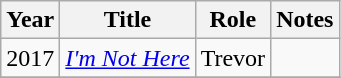<table class="wikitable sortable">
<tr>
<th>Year</th>
<th>Title</th>
<th>Role</th>
<th class="unsortable">Notes</th>
</tr>
<tr>
<td>2017</td>
<td><em><a href='#'>I'm Not Here</a></em></td>
<td>Trevor</td>
<td></td>
</tr>
<tr>
</tr>
</table>
